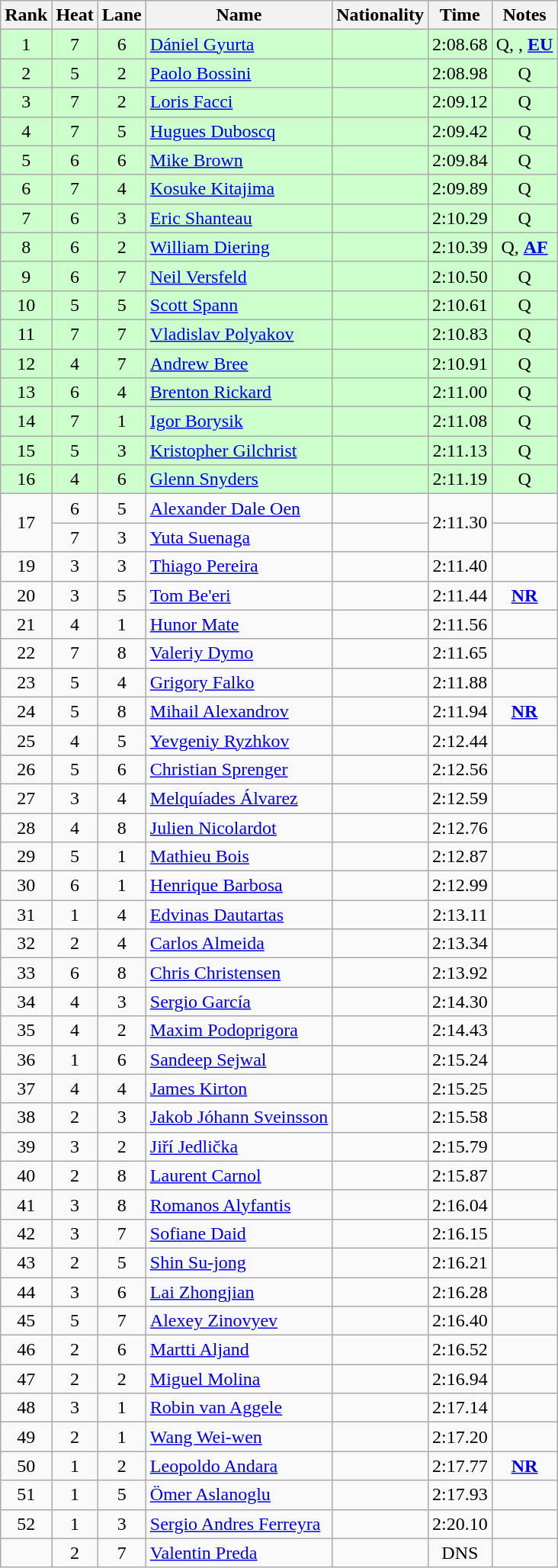<table class='wikitable sortable' style='text-align:center'>
<tr>
<th>Rank</th>
<th>Heat</th>
<th>Lane</th>
<th>Name</th>
<th>Nationality</th>
<th>Time</th>
<th>Notes</th>
</tr>
<tr bgcolor=ccffcc>
<td>1</td>
<td>7</td>
<td>6</td>
<td align=left><a href='#'>Dániel Gyurta</a></td>
<td align=left></td>
<td>2:08.68</td>
<td>Q, , <strong><a href='#'>EU</a></strong></td>
</tr>
<tr bgcolor=ccffcc>
<td>2</td>
<td>5</td>
<td>2</td>
<td align=left><a href='#'>Paolo Bossini</a></td>
<td align=left></td>
<td>2:08.98</td>
<td>Q</td>
</tr>
<tr bgcolor=ccffcc>
<td>3</td>
<td>7</td>
<td>2</td>
<td align=left><a href='#'>Loris Facci</a></td>
<td align=left></td>
<td>2:09.12</td>
<td>Q</td>
</tr>
<tr bgcolor=ccffcc>
<td>4</td>
<td>7</td>
<td>5</td>
<td align=left><a href='#'>Hugues Duboscq</a></td>
<td align=left></td>
<td>2:09.42</td>
<td>Q</td>
</tr>
<tr bgcolor=ccffcc>
<td>5</td>
<td>6</td>
<td>6</td>
<td align=left><a href='#'>Mike Brown</a></td>
<td align=left></td>
<td>2:09.84</td>
<td>Q</td>
</tr>
<tr bgcolor=ccffcc>
<td>6</td>
<td>7</td>
<td>4</td>
<td align=left><a href='#'>Kosuke Kitajima</a></td>
<td align=left></td>
<td>2:09.89</td>
<td>Q</td>
</tr>
<tr bgcolor=ccffcc>
<td>7</td>
<td>6</td>
<td>3</td>
<td align=left><a href='#'>Eric Shanteau</a></td>
<td align=left></td>
<td>2:10.29</td>
<td>Q</td>
</tr>
<tr bgcolor=ccffcc>
<td>8</td>
<td>6</td>
<td>2</td>
<td align=left><a href='#'>William Diering</a></td>
<td align=left></td>
<td>2:10.39</td>
<td>Q, <strong><a href='#'>AF</a></strong></td>
</tr>
<tr bgcolor=ccffcc>
<td>9</td>
<td>6</td>
<td>7</td>
<td align=left><a href='#'>Neil Versfeld</a></td>
<td align=left></td>
<td>2:10.50</td>
<td>Q</td>
</tr>
<tr bgcolor=ccffcc>
<td>10</td>
<td>5</td>
<td>5</td>
<td align=left><a href='#'>Scott Spann</a></td>
<td align=left></td>
<td>2:10.61</td>
<td>Q</td>
</tr>
<tr bgcolor=ccffcc>
<td>11</td>
<td>7</td>
<td>7</td>
<td align=left><a href='#'>Vladislav Polyakov</a></td>
<td align=left></td>
<td>2:10.83</td>
<td>Q</td>
</tr>
<tr bgcolor=ccffcc>
<td>12</td>
<td>4</td>
<td>7</td>
<td align=left><a href='#'>Andrew Bree</a></td>
<td align=left></td>
<td>2:10.91</td>
<td>Q</td>
</tr>
<tr bgcolor=ccffcc>
<td>13</td>
<td>6</td>
<td>4</td>
<td align=left><a href='#'>Brenton Rickard</a></td>
<td align=left></td>
<td>2:11.00</td>
<td>Q</td>
</tr>
<tr bgcolor=ccffcc>
<td>14</td>
<td>7</td>
<td>1</td>
<td align=left><a href='#'>Igor Borysik</a></td>
<td align=left></td>
<td>2:11.08</td>
<td>Q</td>
</tr>
<tr bgcolor=ccffcc>
<td>15</td>
<td>5</td>
<td>3</td>
<td align=left><a href='#'>Kristopher Gilchrist</a></td>
<td align=left></td>
<td>2:11.13</td>
<td>Q</td>
</tr>
<tr bgcolor=ccffcc>
<td>16</td>
<td>4</td>
<td>6</td>
<td align=left><a href='#'>Glenn Snyders</a></td>
<td align=left></td>
<td>2:11.19</td>
<td>Q</td>
</tr>
<tr>
<td rowspan=2>17</td>
<td>6</td>
<td>5</td>
<td align=left><a href='#'>Alexander Dale Oen</a></td>
<td align=left></td>
<td rowspan=2>2:11.30</td>
<td></td>
</tr>
<tr>
<td>7</td>
<td>3</td>
<td align=left><a href='#'>Yuta Suenaga</a></td>
<td align=left></td>
<td></td>
</tr>
<tr>
<td>19</td>
<td>3</td>
<td>3</td>
<td align=left><a href='#'>Thiago Pereira</a></td>
<td align=left></td>
<td>2:11.40</td>
<td></td>
</tr>
<tr>
<td>20</td>
<td>3</td>
<td>5</td>
<td align=left><a href='#'>Tom Be'eri</a></td>
<td align=left></td>
<td>2:11.44</td>
<td><strong><a href='#'>NR</a></strong></td>
</tr>
<tr>
<td>21</td>
<td>4</td>
<td>1</td>
<td align=left><a href='#'>Hunor Mate</a></td>
<td align=left></td>
<td>2:11.56</td>
<td></td>
</tr>
<tr>
<td>22</td>
<td>7</td>
<td>8</td>
<td align=left><a href='#'>Valeriy Dymo</a></td>
<td align=left></td>
<td>2:11.65</td>
<td></td>
</tr>
<tr>
<td>23</td>
<td>5</td>
<td>4</td>
<td align=left><a href='#'>Grigory Falko</a></td>
<td align=left></td>
<td>2:11.88</td>
<td></td>
</tr>
<tr>
<td>24</td>
<td>5</td>
<td>8</td>
<td align=left><a href='#'>Mihail Alexandrov</a></td>
<td align=left></td>
<td>2:11.94</td>
<td><strong><a href='#'>NR</a></strong></td>
</tr>
<tr>
<td>25</td>
<td>4</td>
<td>5</td>
<td align=left><a href='#'>Yevgeniy Ryzhkov</a></td>
<td align=left></td>
<td>2:12.44</td>
<td></td>
</tr>
<tr>
<td>26</td>
<td>5</td>
<td>6</td>
<td align=left><a href='#'>Christian Sprenger</a></td>
<td align=left></td>
<td>2:12.56</td>
<td></td>
</tr>
<tr>
<td>27</td>
<td>3</td>
<td>4</td>
<td align=left><a href='#'>Melquíades Álvarez</a></td>
<td align=left></td>
<td>2:12.59</td>
<td></td>
</tr>
<tr>
<td>28</td>
<td>4</td>
<td>8</td>
<td align=left><a href='#'>Julien Nicolardot</a></td>
<td align=left></td>
<td>2:12.76</td>
<td></td>
</tr>
<tr>
<td>29</td>
<td>5</td>
<td>1</td>
<td align=left><a href='#'>Mathieu Bois</a></td>
<td align=left></td>
<td>2:12.87</td>
<td></td>
</tr>
<tr>
<td>30</td>
<td>6</td>
<td>1</td>
<td align=left><a href='#'>Henrique Barbosa</a></td>
<td align=left></td>
<td>2:12.99</td>
<td></td>
</tr>
<tr>
<td>31</td>
<td>1</td>
<td>4</td>
<td align=left><a href='#'>Edvinas Dautartas</a></td>
<td align=left></td>
<td>2:13.11</td>
<td></td>
</tr>
<tr>
<td>32</td>
<td>2</td>
<td>4</td>
<td align=left><a href='#'>Carlos Almeida</a></td>
<td align=left></td>
<td>2:13.34</td>
<td></td>
</tr>
<tr>
<td>33</td>
<td>6</td>
<td>8</td>
<td align=left><a href='#'>Chris Christensen</a></td>
<td align=left></td>
<td>2:13.92</td>
<td></td>
</tr>
<tr>
<td>34</td>
<td>4</td>
<td>3</td>
<td align=left><a href='#'>Sergio García</a></td>
<td align=left></td>
<td>2:14.30</td>
<td></td>
</tr>
<tr>
<td>35</td>
<td>4</td>
<td>2</td>
<td align=left><a href='#'>Maxim Podoprigora</a></td>
<td align=left></td>
<td>2:14.43</td>
<td></td>
</tr>
<tr>
<td>36</td>
<td>1</td>
<td>6</td>
<td align=left><a href='#'>Sandeep Sejwal</a></td>
<td align=left></td>
<td>2:15.24</td>
<td></td>
</tr>
<tr>
<td>37</td>
<td>4</td>
<td>4</td>
<td align=left><a href='#'>James Kirton</a></td>
<td align=left></td>
<td>2:15.25</td>
<td></td>
</tr>
<tr>
<td>38</td>
<td>2</td>
<td>3</td>
<td align=left><a href='#'>Jakob Jóhann Sveinsson</a></td>
<td align=left></td>
<td>2:15.58</td>
<td></td>
</tr>
<tr>
<td>39</td>
<td>3</td>
<td>2</td>
<td align=left><a href='#'>Jiří Jedlička</a></td>
<td align=left></td>
<td>2:15.79</td>
<td></td>
</tr>
<tr>
<td>40</td>
<td>2</td>
<td>8</td>
<td align=left><a href='#'>Laurent Carnol</a></td>
<td align=left></td>
<td>2:15.87</td>
<td></td>
</tr>
<tr>
<td>41</td>
<td>3</td>
<td>8</td>
<td align=left><a href='#'>Romanos Alyfantis</a></td>
<td align=left></td>
<td>2:16.04</td>
<td></td>
</tr>
<tr>
<td>42</td>
<td>3</td>
<td>7</td>
<td align=left><a href='#'>Sofiane Daid</a></td>
<td align=left></td>
<td>2:16.15</td>
<td></td>
</tr>
<tr>
<td>43</td>
<td>2</td>
<td>5</td>
<td align=left><a href='#'>Shin Su-jong</a></td>
<td align=left></td>
<td>2:16.21</td>
<td></td>
</tr>
<tr>
<td>44</td>
<td>3</td>
<td>6</td>
<td align=left><a href='#'>Lai Zhongjian</a></td>
<td align=left></td>
<td>2:16.28</td>
<td></td>
</tr>
<tr>
<td>45</td>
<td>5</td>
<td>7</td>
<td align=left><a href='#'>Alexey Zinovyev</a></td>
<td align=left></td>
<td>2:16.40</td>
<td></td>
</tr>
<tr>
<td>46</td>
<td>2</td>
<td>6</td>
<td align=left><a href='#'>Martti Aljand</a></td>
<td align=left></td>
<td>2:16.52</td>
<td></td>
</tr>
<tr>
<td>47</td>
<td>2</td>
<td>2</td>
<td align=left><a href='#'>Miguel Molina</a></td>
<td align=left></td>
<td>2:16.94</td>
<td></td>
</tr>
<tr>
<td>48</td>
<td>3</td>
<td>1</td>
<td align=left><a href='#'>Robin van Aggele</a></td>
<td align=left></td>
<td>2:17.14</td>
<td></td>
</tr>
<tr>
<td>49</td>
<td>2</td>
<td>1</td>
<td align=left><a href='#'>Wang Wei-wen</a></td>
<td align=left></td>
<td>2:17.20</td>
<td></td>
</tr>
<tr>
<td>50</td>
<td>1</td>
<td>2</td>
<td align=left><a href='#'>Leopoldo Andara</a></td>
<td align=left></td>
<td>2:17.77</td>
<td><strong><a href='#'>NR</a></strong></td>
</tr>
<tr>
<td>51</td>
<td>1</td>
<td>5</td>
<td align=left><a href='#'>Ömer Aslanoglu</a></td>
<td align=left></td>
<td>2:17.93</td>
<td></td>
</tr>
<tr>
<td>52</td>
<td>1</td>
<td>3</td>
<td align=left><a href='#'>Sergio Andres Ferreyra</a></td>
<td align=left></td>
<td>2:20.10</td>
<td></td>
</tr>
<tr>
<td></td>
<td>2</td>
<td>7</td>
<td align=left><a href='#'>Valentin Preda</a></td>
<td align=left></td>
<td>DNS</td>
<td></td>
</tr>
</table>
